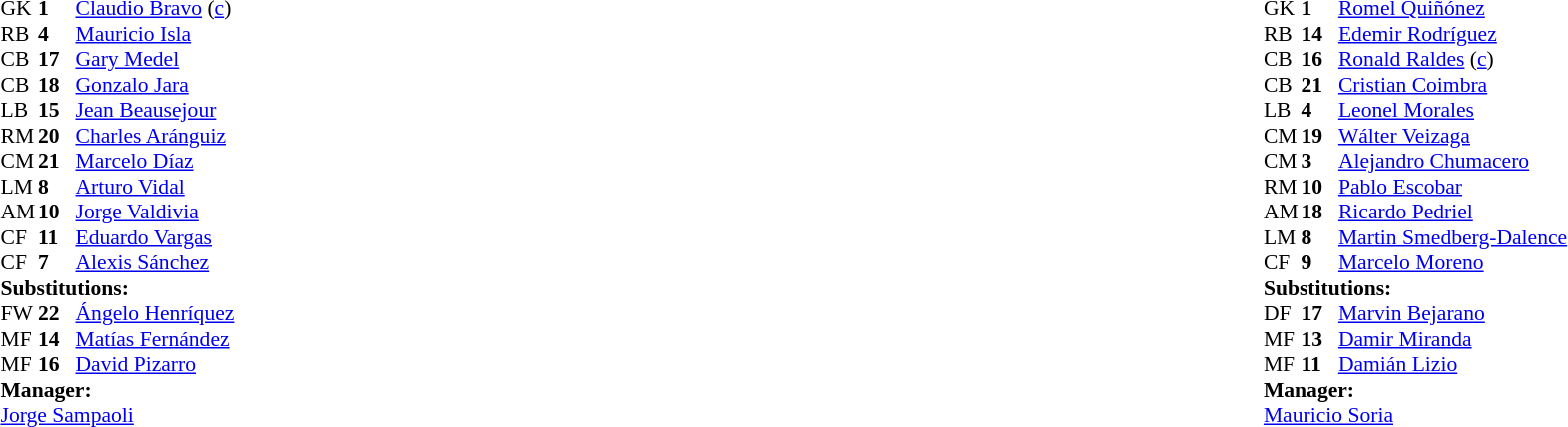<table width="100%">
<tr>
<td valign="top" width="40%"><br><table style="font-size:90%;" cellspacing="0" cellpadding="0">
<tr>
<th width="25"></th>
<th width="25"></th>
</tr>
<tr>
<td>GK</td>
<td><strong>1</strong></td>
<td><a href='#'>Claudio Bravo</a> (<a href='#'>c</a>)</td>
</tr>
<tr>
<td>RB</td>
<td><strong>4</strong></td>
<td><a href='#'>Mauricio Isla</a></td>
</tr>
<tr>
<td>CB</td>
<td><strong>17</strong></td>
<td><a href='#'>Gary Medel</a></td>
</tr>
<tr>
<td>CB</td>
<td><strong>18</strong></td>
<td><a href='#'>Gonzalo Jara</a></td>
<td></td>
<td></td>
</tr>
<tr>
<td>LB</td>
<td><strong>15</strong></td>
<td><a href='#'>Jean Beausejour</a></td>
</tr>
<tr>
<td>RM</td>
<td><strong>20</strong></td>
<td><a href='#'>Charles Aránguiz</a></td>
</tr>
<tr>
<td>CM</td>
<td><strong>21</strong></td>
<td><a href='#'>Marcelo Díaz</a></td>
</tr>
<tr>
<td>LM</td>
<td><strong>8</strong></td>
<td><a href='#'>Arturo Vidal</a></td>
<td></td>
<td></td>
</tr>
<tr>
<td>AM</td>
<td><strong>10</strong></td>
<td><a href='#'>Jorge Valdivia</a></td>
</tr>
<tr>
<td>CF</td>
<td><strong>11</strong></td>
<td><a href='#'>Eduardo Vargas</a></td>
</tr>
<tr>
<td>CF</td>
<td><strong>7</strong></td>
<td><a href='#'>Alexis Sánchez</a></td>
<td></td>
<td></td>
</tr>
<tr>
<td colspan=3><strong>Substitutions:</strong></td>
</tr>
<tr>
<td>FW</td>
<td><strong>22</strong></td>
<td><a href='#'>Ángelo Henríquez</a></td>
<td></td>
<td></td>
</tr>
<tr>
<td>MF</td>
<td><strong>14</strong></td>
<td><a href='#'>Matías Fernández</a></td>
<td></td>
<td></td>
</tr>
<tr>
<td>MF</td>
<td><strong>16</strong></td>
<td><a href='#'>David Pizarro</a></td>
<td></td>
<td></td>
</tr>
<tr>
<td colspan=3><strong>Manager:</strong></td>
</tr>
<tr>
<td colspan=4> <a href='#'>Jorge Sampaoli</a></td>
</tr>
</table>
</td>
<td valign="top"></td>
<td valign="top" width="50%"><br><table style="font-size:90%;" cellspacing="0" cellpadding="0" align="center">
<tr>
<th width=25></th>
<th width=25></th>
</tr>
<tr>
<td>GK</td>
<td><strong>1</strong></td>
<td><a href='#'>Romel Quiñónez</a></td>
</tr>
<tr>
<td>RB</td>
<td><strong>14</strong></td>
<td><a href='#'>Edemir Rodríguez</a></td>
<td></td>
<td></td>
</tr>
<tr>
<td>CB</td>
<td><strong>16</strong></td>
<td><a href='#'>Ronald Raldes</a> (<a href='#'>c</a>)</td>
</tr>
<tr>
<td>CB</td>
<td><strong>21</strong></td>
<td><a href='#'>Cristian Coimbra</a></td>
<td></td>
</tr>
<tr>
<td>LB</td>
<td><strong>4</strong></td>
<td><a href='#'>Leonel Morales</a></td>
<td></td>
</tr>
<tr>
<td>CM</td>
<td><strong>19</strong></td>
<td><a href='#'>Wálter Veizaga</a></td>
<td></td>
<td></td>
</tr>
<tr>
<td>CM</td>
<td><strong>3</strong></td>
<td><a href='#'>Alejandro Chumacero</a></td>
<td></td>
</tr>
<tr>
<td>RM</td>
<td><strong>10</strong></td>
<td><a href='#'>Pablo Escobar</a></td>
<td></td>
<td></td>
</tr>
<tr>
<td>AM</td>
<td><strong>18</strong></td>
<td><a href='#'>Ricardo Pedriel</a></td>
</tr>
<tr>
<td>LM</td>
<td><strong>8</strong></td>
<td><a href='#'>Martin Smedberg-Dalence</a></td>
</tr>
<tr>
<td>CF</td>
<td><strong>9</strong></td>
<td><a href='#'>Marcelo Moreno</a></td>
</tr>
<tr>
<td colspan=3><strong>Substitutions:</strong></td>
</tr>
<tr>
<td>DF</td>
<td><strong>17</strong></td>
<td><a href='#'>Marvin Bejarano</a></td>
<td></td>
<td></td>
</tr>
<tr>
<td>MF</td>
<td><strong>13</strong></td>
<td><a href='#'>Damir Miranda</a></td>
<td></td>
<td></td>
</tr>
<tr>
<td>MF</td>
<td><strong>11</strong></td>
<td><a href='#'>Damián Lizio</a></td>
<td></td>
<td></td>
</tr>
<tr>
<td colspan=3><strong>Manager:</strong></td>
</tr>
<tr>
<td colspan=4><a href='#'>Mauricio Soria</a></td>
</tr>
</table>
</td>
</tr>
</table>
